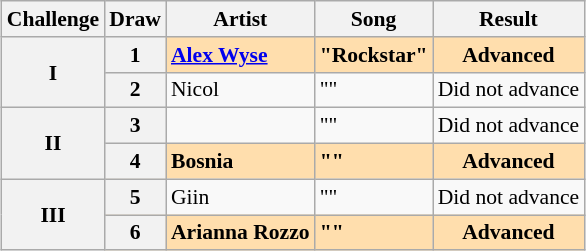<table class="wikitable sortable plainrowheaders" style="margin: 1em auto 1em auto; font-size:90%;">
<tr>
<th class="unsortable">Challenge</th>
<th>Draw</th>
<th>Artist</th>
<th>Song</th>
<th>Result</th>
</tr>
<tr style="font-weight:bold; background:#FFDEAD;">
<th rowspan="2">I</th>
<th scope="row" style="text-align:center;">1</th>
<td><a href='#'>Alex Wyse</a></td>
<td>"Rockstar"</td>
<td style="text-align:center;">Advanced</td>
</tr>
<tr>
<th scope="row" style="text-align:center;">2</th>
<td>Nicol</td>
<td>""</td>
<td style="text-align:center;">Did not advance</td>
</tr>
<tr>
<th rowspan="2">II</th>
<th scope="row" style="text-align:center;">3</th>
<td></td>
<td>""</td>
<td style="text-align:center;">Did not advance</td>
</tr>
<tr style="font-weight:bold; background:#FFDEAD;">
<th scope="row" style="text-align:center;">4</th>
<td>Bosnia</td>
<td>""</td>
<td style="text-align:center;">Advanced</td>
</tr>
<tr>
<th rowspan="2">III</th>
<th scope="row" style="text-align:center;">5</th>
<td>Giin</td>
<td>""</td>
<td style="text-align:center;">Did not advance</td>
</tr>
<tr style="font-weight:bold; background:#FFDEAD;">
<th scope="row" style="text-align:center;">6</th>
<td>Arianna Rozzo</td>
<td>""</td>
<td style="text-align:center;">Advanced</td>
</tr>
</table>
